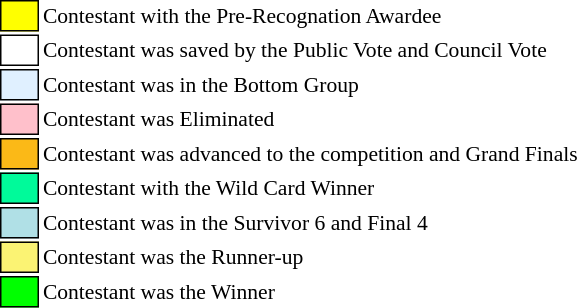<table class="toccolours"style="font-size: 90%; white-space: nowrap;">
<tr>
<td style="background:#FFFF00; border:1px solid black;">      </td>
<td>Contestant with the Pre-Recognation Awardee</td>
</tr>
<tr>
<td style="background:#FFFFFF; border:1px solid black;">      </td>
<td>Contestant was saved by the Public Vote and Council Vote</td>
</tr>
<tr>
<td style="background:#e0f0ff; border:1px solid black;">      </td>
<td>Contestant was in the Bottom Group</td>
</tr>
<tr>
<td style="background:pink; border:1px solid black;">      </td>
<td>Contestant was Eliminated</td>
</tr>
<tr>
<td style="background:#fbb917; border:1px solid black;">      </td>
<td>Contestant was advanced to the competition and Grand Finals</td>
</tr>
<tr>
<td style="background:#00fa9a; border:1px solid black;">      </td>
<td>Contestant with the Wild Card Winner</td>
</tr>
<tr>
<td style="background:#b0e0e6; border:1px solid black;">      </td>
<td>Contestant was in the Survivor 6 and Final 4</td>
</tr>
<tr>
<td style="background:#FBF373; border:1px solid black;">      </td>
<td>Contestant was the Runner-up</td>
</tr>
<tr>
<td style="background:lime; border:1px solid black;">      </td>
<td>Contestant was the Winner</td>
</tr>
</table>
